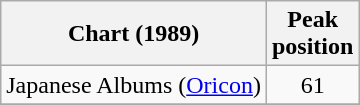<table class="wikitable">
<tr>
<th>Chart (1989)</th>
<th>Peak<br>position</th>
</tr>
<tr>
<td align="left">Japanese Albums (<a href='#'>Oricon</a>)</td>
<td align="center">61</td>
</tr>
<tr>
</tr>
</table>
